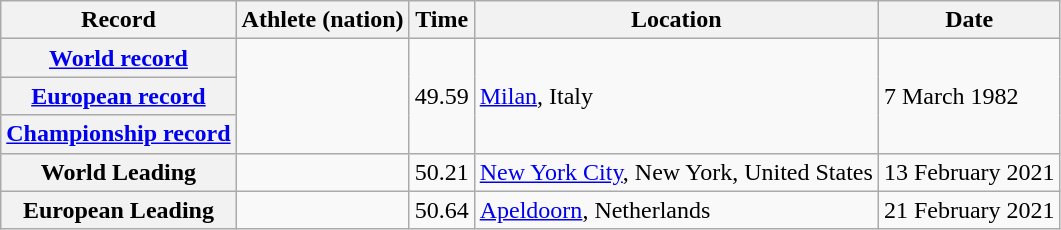<table class="wikitable">
<tr>
<th scope="col">Record</th>
<th scope="col">Athlete (nation)</th>
<th scope="col">Time</th>
<th scope="col">Location</th>
<th scope="col">Date</th>
</tr>
<tr>
<th scope="row"><a href='#'>World record</a></th>
<td rowspan="3"></td>
<td rowspan="3">49.59</td>
<td rowspan="3"><a href='#'>Milan</a>, Italy</td>
<td rowspan="3">7 March 1982</td>
</tr>
<tr>
<th scope="row"><a href='#'>European record</a></th>
</tr>
<tr>
<th scope="row"><a href='#'>Championship record</a></th>
</tr>
<tr>
<th scope="row">World Leading</th>
<td></td>
<td>50.21</td>
<td><a href='#'>New York City</a>, New York, United States</td>
<td>13 February 2021</td>
</tr>
<tr>
<th scope="row">European Leading</th>
<td></td>
<td>50.64</td>
<td><a href='#'>Apeldoorn</a>, Netherlands</td>
<td>21 February 2021</td>
</tr>
</table>
